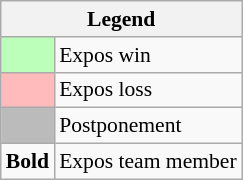<table class="wikitable" style="font-size:90%">
<tr>
<th colspan="2">Legend</th>
</tr>
<tr>
<td style="background:#bfb;"> </td>
<td>Expos win</td>
</tr>
<tr>
<td style="background:#fbb;"> </td>
<td>Expos loss</td>
</tr>
<tr>
<td style="background:#bbb;"> </td>
<td>Postponement</td>
</tr>
<tr>
<td><strong>Bold</strong></td>
<td>Expos team member</td>
</tr>
</table>
